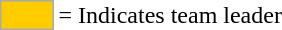<table>
<tr>
<td style="background-color:#FFCC00; border:1px solid #aaaaaa; width:2em;"></td>
<td>= Indicates team leader</td>
</tr>
</table>
